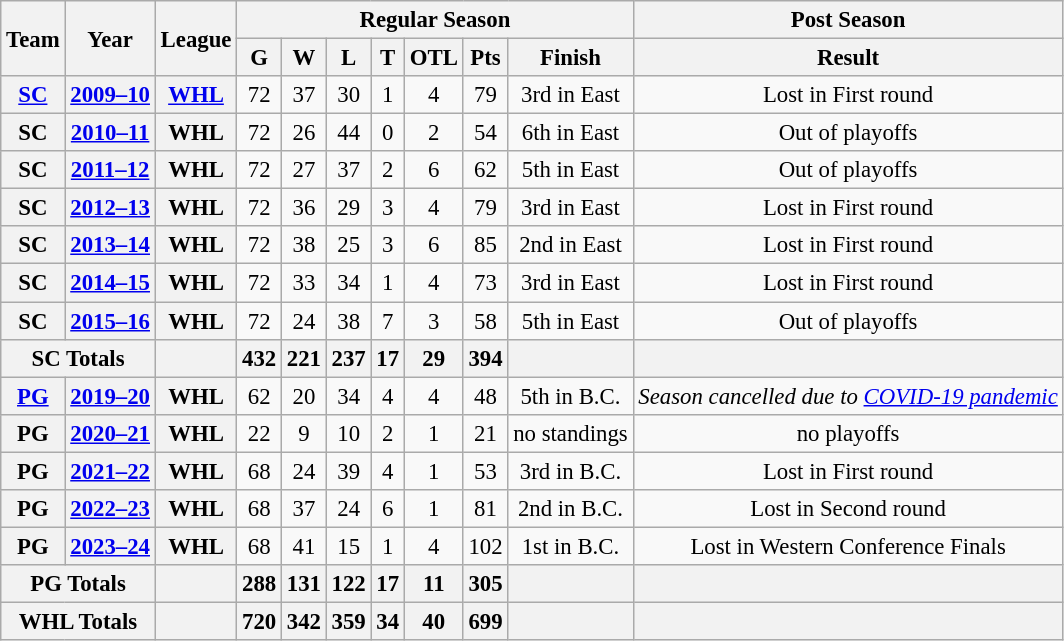<table class="wikitable" style="font-size: 95%; text-align:center;">
<tr>
<th rowspan="2">Team</th>
<th rowspan="2">Year</th>
<th rowspan="2">League</th>
<th colspan="7">Regular Season</th>
<th colspan="1">Post Season</th>
</tr>
<tr>
<th>G</th>
<th>W</th>
<th>L</th>
<th>T</th>
<th>OTL</th>
<th>Pts</th>
<th>Finish</th>
<th>Result</th>
</tr>
<tr>
<th><a href='#'>SC</a></th>
<th><a href='#'>2009–10</a></th>
<th><a href='#'>WHL</a></th>
<td>72</td>
<td>37</td>
<td>30</td>
<td>1</td>
<td>4</td>
<td>79</td>
<td>3rd in East</td>
<td>Lost in First round</td>
</tr>
<tr>
<th>SC</th>
<th><a href='#'>2010–11</a></th>
<th>WHL</th>
<td>72</td>
<td>26</td>
<td>44</td>
<td>0</td>
<td>2</td>
<td>54</td>
<td>6th in East</td>
<td>Out of playoffs</td>
</tr>
<tr>
<th>SC</th>
<th><a href='#'>2011–12</a></th>
<th>WHL</th>
<td>72</td>
<td>27</td>
<td>37</td>
<td>2</td>
<td>6</td>
<td>62</td>
<td>5th in East</td>
<td>Out of playoffs</td>
</tr>
<tr>
<th>SC</th>
<th><a href='#'>2012–13</a></th>
<th>WHL</th>
<td>72</td>
<td>36</td>
<td>29</td>
<td>3</td>
<td>4</td>
<td>79</td>
<td>3rd in East</td>
<td>Lost in First round</td>
</tr>
<tr>
<th>SC</th>
<th><a href='#'>2013–14</a></th>
<th>WHL</th>
<td>72</td>
<td>38</td>
<td>25</td>
<td>3</td>
<td>6</td>
<td>85</td>
<td>2nd in East</td>
<td>Lost in First round</td>
</tr>
<tr>
<th>SC</th>
<th><a href='#'>2014–15</a></th>
<th>WHL</th>
<td>72</td>
<td>33</td>
<td>34</td>
<td>1</td>
<td>4</td>
<td>73</td>
<td>3rd in East</td>
<td>Lost in First round</td>
</tr>
<tr>
<th>SC</th>
<th><a href='#'>2015–16</a></th>
<th>WHL</th>
<td>72</td>
<td>24</td>
<td>38</td>
<td>7</td>
<td>3</td>
<td>58</td>
<td>5th in East</td>
<td>Out of playoffs</td>
</tr>
<tr>
<th colspan="2">SC Totals</th>
<th></th>
<th>432</th>
<th>221</th>
<th>237</th>
<th>17</th>
<th>29</th>
<th>394</th>
<th></th>
<th></th>
</tr>
<tr>
<th><a href='#'>PG</a></th>
<th><a href='#'>2019–20</a></th>
<th>WHL</th>
<td>62</td>
<td>20</td>
<td>34</td>
<td>4</td>
<td>4</td>
<td>48</td>
<td>5th in B.C.</td>
<td><em>Season cancelled due to <a href='#'>COVID-19 pandemic</a></em></td>
</tr>
<tr>
<th>PG</th>
<th><a href='#'>2020–21</a></th>
<th>WHL</th>
<td>22</td>
<td>9</td>
<td>10</td>
<td>2</td>
<td>1</td>
<td>21</td>
<td>no standings</td>
<td>no playoffs</td>
</tr>
<tr>
<th>PG</th>
<th><a href='#'>2021–22</a></th>
<th>WHL</th>
<td>68</td>
<td>24</td>
<td>39</td>
<td>4</td>
<td>1</td>
<td>53</td>
<td>3rd in B.C.</td>
<td>Lost in First round</td>
</tr>
<tr>
<th>PG</th>
<th><a href='#'>2022–23</a></th>
<th>WHL</th>
<td>68</td>
<td>37</td>
<td>24</td>
<td>6</td>
<td>1</td>
<td>81</td>
<td>2nd in B.C.</td>
<td>Lost in Second round</td>
</tr>
<tr>
<th>PG</th>
<th><a href='#'>2023–24</a></th>
<th>WHL</th>
<td>68</td>
<td>41</td>
<td>15</td>
<td>1</td>
<td>4</td>
<td>102</td>
<td>1st in B.C.</td>
<td>Lost in Western Conference Finals</td>
</tr>
<tr>
<th colspan="2">PG Totals</th>
<th></th>
<th>288</th>
<th>131</th>
<th>122</th>
<th>17</th>
<th>11</th>
<th>305</th>
<th></th>
<th></th>
</tr>
<tr>
<th colspan="2">WHL Totals</th>
<th></th>
<th>720</th>
<th>342</th>
<th>359</th>
<th>34</th>
<th>40</th>
<th>699</th>
<th></th>
<th></th>
</tr>
</table>
